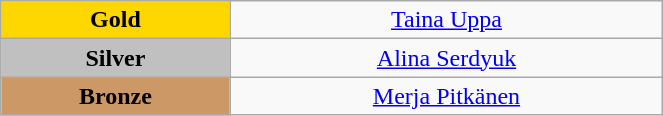<table class="wikitable" style="text-align:center; " width="35%">
<tr>
<td bgcolor="gold"><strong>Gold</strong></td>
<td><a href='#'>Taina Uppa</a><br>  <small><em></em></small></td>
</tr>
<tr>
<td bgcolor="silver"><strong>Silver</strong></td>
<td><a href='#'>Alina Serdyuk</a><br>  <small><em></em></small></td>
</tr>
<tr>
<td bgcolor="CC9966"><strong>Bronze</strong></td>
<td><a href='#'>Merja Pitkänen</a><br>  <small><em></em></small></td>
</tr>
</table>
